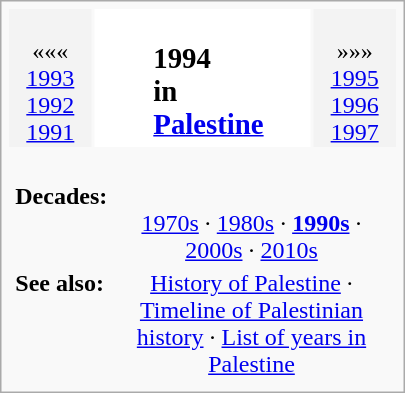<table class="infobox" style="text-align: center; width: 270px">
<tr>
<td style="background-color: #f3f3f3"><br>«««<br><a href='#'>1993</a><br><a href='#'>1992</a><br><a href='#'>1991</a></td>
<td style="background: white" align="center"><br><table style="background: inherit">
<tr valign="top">
<td align="center"><br><div></div></td>
<td align="center"><br><td><big><strong><span>1994</span><br>in<br><a href='#'>Palestine</a></strong></big></td></td>
</tr>
</table>
</td>
<td style="background-color: #f3f3f3"><br>»»»<br><a href='#'>1995</a><br><a href='#'>1996</a><br><a href='#'>1997</a></td>
</tr>
<tr valign="top">
<td colspan="3"><br><table style="width: 100%; border-width: 0; margin: 0; padding: 0; border-collapse: yes">
<tr valign="top">
<th style="text-align: left"><strong>Decades:</strong></th>
<td><br><div><a href='#'>1970s</a> · <a href='#'>1980s</a> · <strong><a href='#'>1990s</a></strong> · <a href='#'>2000s</a> · <a href='#'>2010s</a></div></td>
</tr>
<tr valign="top">
<th style="text-align: left"><strong>See also:</strong></th>
<td><a href='#'>History of Palestine</a> · <a href='#'>Timeline of Palestinian history</a> · <a href='#'>List of years in Palestine</a></td>
</tr>
</table>
</td>
</tr>
</table>
